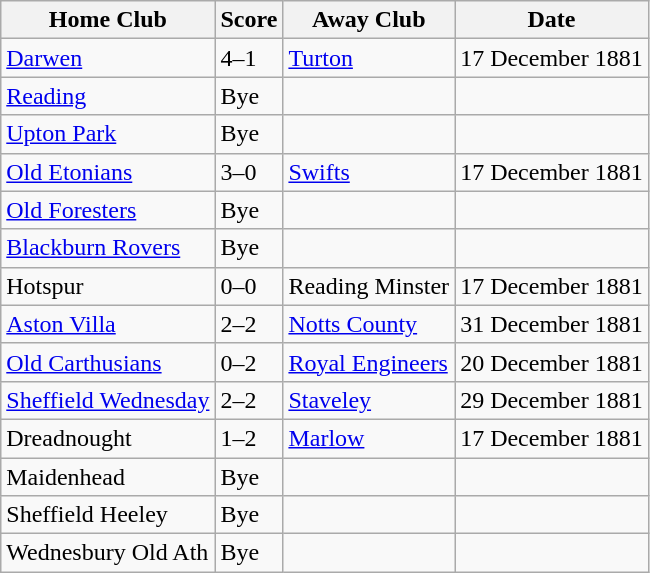<table class="wikitable">
<tr>
<th>Home Club</th>
<th>Score</th>
<th>Away Club</th>
<th>Date</th>
</tr>
<tr>
<td><a href='#'>Darwen</a></td>
<td>4–1</td>
<td><a href='#'>Turton</a></td>
<td>17 December 1881</td>
</tr>
<tr>
<td><a href='#'>Reading</a></td>
<td>Bye</td>
<td></td>
<td></td>
</tr>
<tr>
<td><a href='#'>Upton Park</a></td>
<td>Bye</td>
<td></td>
<td></td>
</tr>
<tr>
<td><a href='#'>Old Etonians</a></td>
<td>3–0</td>
<td><a href='#'>Swifts</a></td>
<td>17 December 1881</td>
</tr>
<tr>
<td><a href='#'>Old Foresters</a></td>
<td>Bye</td>
<td></td>
<td></td>
</tr>
<tr>
<td><a href='#'>Blackburn Rovers</a></td>
<td>Bye</td>
<td></td>
<td></td>
</tr>
<tr>
<td>Hotspur</td>
<td>0–0</td>
<td>Reading Minster</td>
<td>17 December 1881</td>
</tr>
<tr>
<td><a href='#'>Aston Villa</a></td>
<td>2–2</td>
<td><a href='#'>Notts County</a></td>
<td>31 December 1881</td>
</tr>
<tr>
<td><a href='#'>Old Carthusians</a></td>
<td>0–2</td>
<td><a href='#'>Royal Engineers</a></td>
<td>20 December 1881</td>
</tr>
<tr>
<td><a href='#'>Sheffield Wednesday</a></td>
<td>2–2</td>
<td><a href='#'>Staveley</a></td>
<td>29 December 1881</td>
</tr>
<tr>
<td>Dreadnought</td>
<td>1–2</td>
<td><a href='#'>Marlow</a></td>
<td>17 December 1881</td>
</tr>
<tr>
<td>Maidenhead</td>
<td>Bye</td>
<td></td>
<td></td>
</tr>
<tr>
<td>Sheffield Heeley</td>
<td>Bye</td>
<td></td>
<td></td>
</tr>
<tr>
<td>Wednesbury Old Ath</td>
<td>Bye</td>
<td></td>
<td></td>
</tr>
</table>
